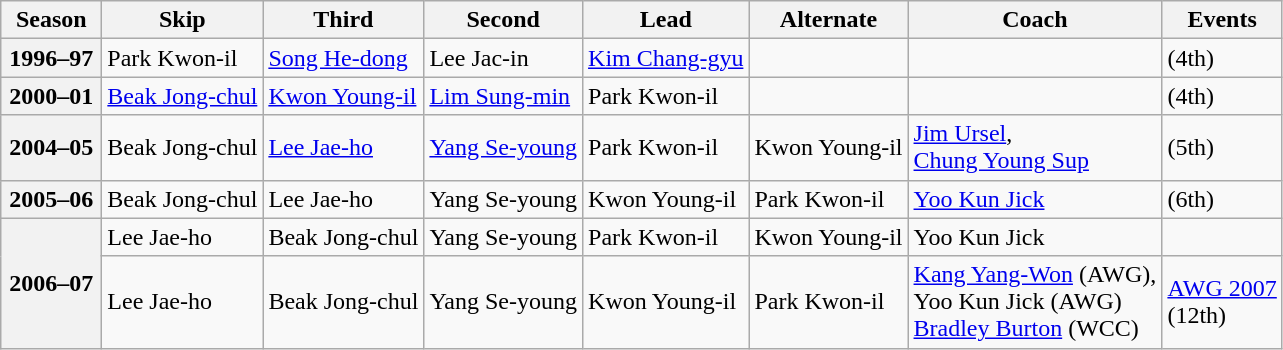<table class="wikitable">
<tr>
<th scope="col" width=60>Season</th>
<th scope="col">Skip</th>
<th scope="col">Third</th>
<th scope="col">Second</th>
<th scope="col">Lead</th>
<th scope="col">Alternate</th>
<th scope="col">Coach</th>
<th scope="col">Events</th>
</tr>
<tr>
<th scope="row">1996–97</th>
<td>Park Kwon-il</td>
<td><a href='#'>Song He-dong</a></td>
<td>Lee Jac-in</td>
<td><a href='#'>Kim Chang-gyu</a></td>
<td></td>
<td></td>
<td> (4th)</td>
</tr>
<tr>
<th scope="row">2000–01</th>
<td><a href='#'>Beak Jong-chul</a></td>
<td><a href='#'>Kwon Young-il</a></td>
<td><a href='#'>Lim Sung-min</a></td>
<td>Park Kwon-il</td>
<td></td>
<td></td>
<td> (4th)</td>
</tr>
<tr>
<th scope="row">2004–05</th>
<td>Beak Jong-chul</td>
<td><a href='#'>Lee Jae-ho</a></td>
<td><a href='#'>Yang Se-young</a></td>
<td>Park Kwon-il</td>
<td>Kwon Young-il</td>
<td><a href='#'>Jim Ursel</a>,<br><a href='#'>Chung Young Sup</a></td>
<td> (5th)</td>
</tr>
<tr>
<th scope="row">2005–06</th>
<td>Beak Jong-chul</td>
<td>Lee Jae-ho</td>
<td>Yang Se-young</td>
<td>Kwon Young-il</td>
<td>Park Kwon-il</td>
<td><a href='#'>Yoo Kun Jick</a></td>
<td> (6th)</td>
</tr>
<tr>
<th scope="row" rowspan=2>2006–07</th>
<td>Lee Jae-ho</td>
<td>Beak Jong-chul</td>
<td>Yang Se-young</td>
<td>Park Kwon-il</td>
<td>Kwon Young-il</td>
<td>Yoo Kun Jick</td>
<td> </td>
</tr>
<tr>
<td>Lee Jae-ho</td>
<td>Beak Jong-chul</td>
<td>Yang Se-young</td>
<td>Kwon Young-il</td>
<td>Park Kwon-il</td>
<td><a href='#'>Kang Yang-Won</a> (AWG),<br>Yoo Kun Jick (AWG)<br><a href='#'>Bradley Burton</a> (WCC)</td>
<td><a href='#'>AWG 2007</a> <br> (12th)</td>
</tr>
</table>
